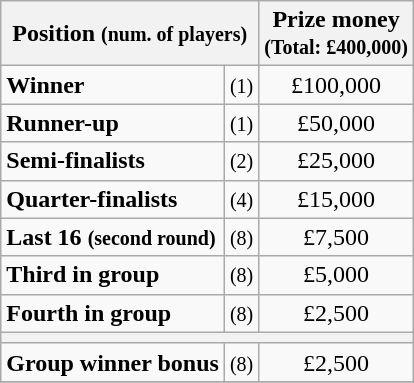<table class="wikitable">
<tr>
<th colspan=2>Position <small>(num. of players)</small></th>
<th>Prize money<br><small>(Total: £400,000)</small></th>
</tr>
<tr>
<td><strong>Winner</strong></td>
<td align=center><small>(1)</small></td>
<td align=center>£100,000</td>
</tr>
<tr>
<td><strong>Runner-up</strong></td>
<td align=center><small>(1)</small></td>
<td align=center>£50,000</td>
</tr>
<tr>
<td><strong>Semi-finalists</strong></td>
<td align=center><small>(2)</small></td>
<td align=center>£25,000</td>
</tr>
<tr>
<td><strong>Quarter-finalists</strong></td>
<td align=center><small>(4)</small></td>
<td align=center>£15,000</td>
</tr>
<tr>
<td><strong>Last 16 <small>(second round)</small></strong></td>
<td align=center><small>(8)</small></td>
<td align=center>£7,500</td>
</tr>
<tr>
<td><strong>Third in group</strong></td>
<td align=center><small>(8)</small></td>
<td align=center>£5,000</td>
</tr>
<tr>
<td><strong>Fourth in group</strong></td>
<td align=center><small>(8)</small></td>
<td align=center>£2,500</td>
</tr>
<tr>
<th colspan=3></th>
</tr>
<tr>
<td><strong>Group winner bonus</strong></td>
<td align=center><small>(8)</small></td>
<td align=center>£2,500</td>
</tr>
<tr>
</tr>
</table>
